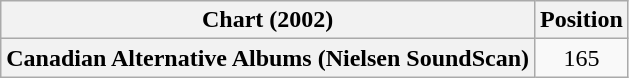<table class="wikitable plainrowheaders">
<tr>
<th scope="col">Chart (2002)</th>
<th scope="col">Position</th>
</tr>
<tr>
<th scope="row">Canadian Alternative Albums (Nielsen SoundScan)</th>
<td align=center>165</td>
</tr>
</table>
